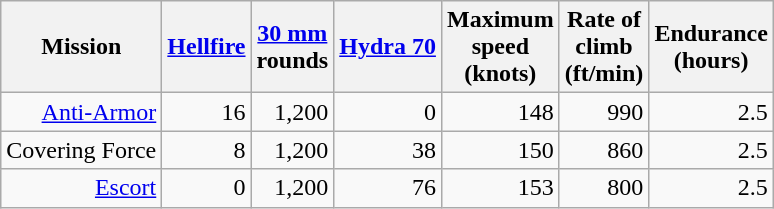<table class="wikitable floatright" style="text-align:right;">
<tr>
<th>Mission</th>
<th><a href='#'>Hellfire</a></th>
<th><a href='#'>30 mm</a> <br>rounds</th>
<th><a href='#'>Hydra 70</a></th>
<th>Maximum <br>speed <br>(knots)</th>
<th>Rate of <br>climb <br>(ft/min)</th>
<th>Endurance <br>(hours)</th>
</tr>
<tr>
<td><a href='#'>Anti-Armor</a></td>
<td>16</td>
<td>1,200</td>
<td>0</td>
<td>148</td>
<td>990</td>
<td>2.5</td>
</tr>
<tr>
<td>Covering Force</td>
<td>8</td>
<td>1,200</td>
<td>38</td>
<td>150</td>
<td>860</td>
<td>2.5</td>
</tr>
<tr>
<td><a href='#'>Escort</a></td>
<td>0</td>
<td>1,200</td>
<td>76</td>
<td>153</td>
<td>800</td>
<td>2.5</td>
</tr>
</table>
